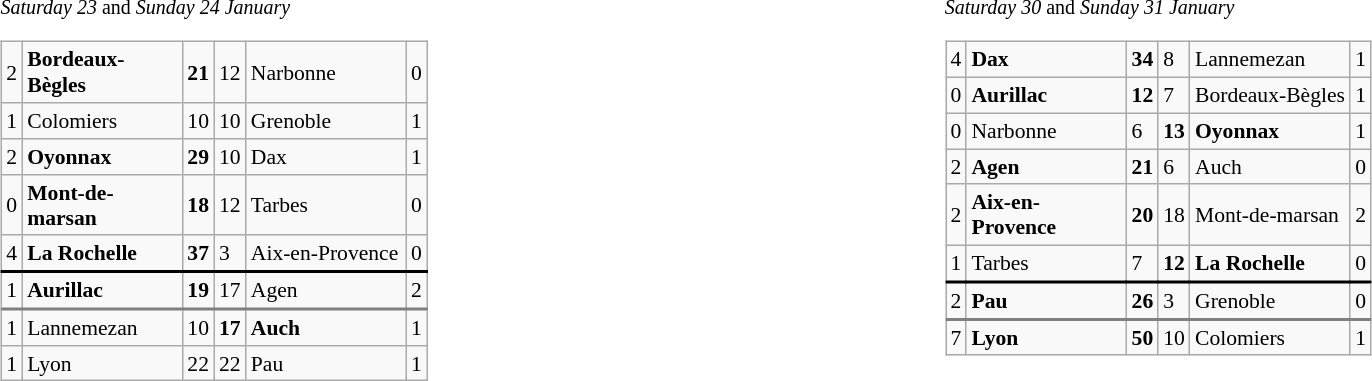<table width="100%" align="center" border="0" cellpadding="0" cellspacing="5">
<tr valign="top" align="left">
<td width="50%"><br><small><em>Saturday 23</em> and <em>Sunday 24 January</em></small><table class="wikitable gauche" cellpadding="0" cellspacing="0" style="font-size:90%;">
<tr>
<td>2</td>
<td width="100px"><strong>Bordeaux-Bègles</strong></td>
<td><strong>21</strong></td>
<td>12</td>
<td width="100px">Narbonne</td>
<td>0</td>
</tr>
<tr>
<td>1</td>
<td>Colomiers</td>
<td>10</td>
<td>10</td>
<td>Grenoble</td>
<td>1</td>
</tr>
<tr>
<td>2</td>
<td><strong>Oyonnax</strong></td>
<td><strong>29</strong></td>
<td>10</td>
<td>Dax</td>
<td>1</td>
</tr>
<tr>
<td>0</td>
<td><strong>Mont-de-marsan</strong></td>
<td><strong>18</strong></td>
<td>12</td>
<td>Tarbes</td>
<td>0</td>
</tr>
<tr style="border-bottom:2px solid black;">
<td>4</td>
<td><strong>La Rochelle</strong></td>
<td><strong>37</strong></td>
<td>3</td>
<td>Aix-en-Provence</td>
<td>0</td>
</tr>
<tr style="border-bottom:2px solid grey;">
<td>1</td>
<td><strong>Aurillac</strong></td>
<td><strong>19</strong></td>
<td>17</td>
<td>Agen</td>
<td>2</td>
</tr>
<tr>
<td>1</td>
<td>Lannemezan</td>
<td>10</td>
<td><strong>17</strong></td>
<td><strong>Auch</strong></td>
<td>1</td>
</tr>
<tr>
<td>1</td>
<td>Lyon</td>
<td>22</td>
<td>22</td>
<td>Pau</td>
<td>1</td>
</tr>
</table>
</td>
<td width="50%"><br><small><em>Saturday 30</em> and <em>Sunday 31 January</em></small><table class="wikitable gauche" cellpadding="0" cellspacing="0" style="font-size:90%;">
<tr>
<td>4</td>
<td width="100px"><strong>Dax</strong></td>
<td><strong>34</strong></td>
<td>8</td>
<td width="100px">Lannemezan</td>
<td>1</td>
</tr>
<tr>
<td>0</td>
<td><strong>Aurillac</strong></td>
<td><strong>12</strong></td>
<td>7</td>
<td>Bordeaux-Bègles</td>
<td>1</td>
</tr>
<tr>
<td>0</td>
<td>Narbonne</td>
<td>6</td>
<td><strong>13</strong></td>
<td><strong>Oyonnax</strong></td>
<td>1</td>
</tr>
<tr>
<td>2</td>
<td><strong>Agen</strong></td>
<td><strong>21</strong></td>
<td>6</td>
<td>Auch</td>
<td>0</td>
</tr>
<tr>
<td>2</td>
<td><strong>Aix-en-Provence</strong></td>
<td><strong>20</strong></td>
<td>18</td>
<td>Mont-de-marsan</td>
<td>2</td>
</tr>
<tr style="border-bottom:2px solid black;">
<td>1</td>
<td>Tarbes</td>
<td>7</td>
<td><strong>12</strong></td>
<td><strong>La Rochelle</strong></td>
<td>0</td>
</tr>
<tr style="border-bottom:2px solid grey;">
<td>2</td>
<td><strong>Pau</strong></td>
<td><strong>26</strong></td>
<td>3</td>
<td>Grenoble</td>
<td>0</td>
</tr>
<tr>
<td>7</td>
<td><strong>Lyon</strong></td>
<td><strong>50</strong></td>
<td>10</td>
<td>Colomiers</td>
<td>1</td>
</tr>
</table>
</td>
</tr>
</table>
